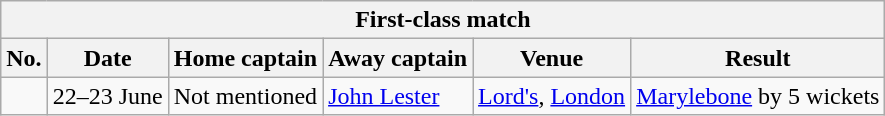<table class="wikitable">
<tr>
<th colspan="9">First-class match</th>
</tr>
<tr>
<th>No.</th>
<th>Date</th>
<th>Home captain</th>
<th>Away captain</th>
<th>Venue</th>
<th>Result</th>
</tr>
<tr>
<td></td>
<td>22–23 June</td>
<td>Not mentioned</td>
<td><a href='#'>John Lester</a></td>
<td><a href='#'>Lord's</a>, <a href='#'>London</a></td>
<td><a href='#'>Marylebone</a> by 5 wickets</td>
</tr>
</table>
